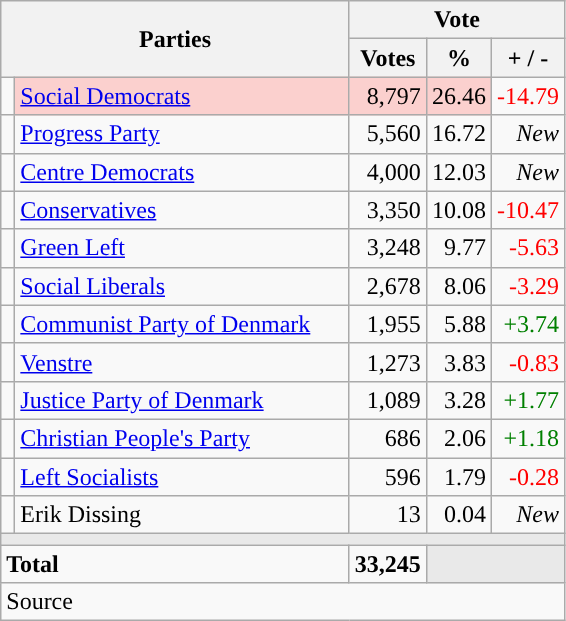<table class="wikitable" style="text-align:right;">
<tr>
<th style="text-align:centre;" rowspan="2" colspan="2" width="225">Parties</th>
<th colspan="3">Vote</th>
</tr>
<tr>
<th width="15">Votes</th>
<th width="15">%</th>
<th width="15">+ / -</th>
</tr>
<tr>
<td width="2" style="color:inherit;background:"></td>
<td bgcolor=#fbd0ce  align="left"><a href='#'>Social Democrats</a></td>
<td bgcolor=#fbd0ce>8,797</td>
<td bgcolor=#fbd0ce>26.46</td>
<td style=color:red;>-14.79</td>
</tr>
<tr>
<td width="2" style="color:inherit;background:"></td>
<td align="left"><a href='#'>Progress Party</a></td>
<td>5,560</td>
<td>16.72</td>
<td><em>New</em></td>
</tr>
<tr>
<td width="2" style="color:inherit;background:"></td>
<td align="left"><a href='#'>Centre Democrats</a></td>
<td>4,000</td>
<td>12.03</td>
<td><em>New</em></td>
</tr>
<tr>
<td width="2" style="color:inherit;background:"></td>
<td align="left"><a href='#'>Conservatives</a></td>
<td>3,350</td>
<td>10.08</td>
<td style=color:red;>-10.47</td>
</tr>
<tr>
<td width="2" style="color:inherit;background:"></td>
<td align="left"><a href='#'>Green Left</a></td>
<td>3,248</td>
<td>9.77</td>
<td style=color:red;>-5.63</td>
</tr>
<tr>
<td width="2" style="color:inherit;background:"></td>
<td align="left"><a href='#'>Social Liberals</a></td>
<td>2,678</td>
<td>8.06</td>
<td style=color:red;>-3.29</td>
</tr>
<tr>
<td width="2" style="color:inherit;background:"></td>
<td align="left"><a href='#'>Communist Party of Denmark</a></td>
<td>1,955</td>
<td>5.88</td>
<td style=color:green;>+3.74</td>
</tr>
<tr>
<td width="2" style="color:inherit;background:"></td>
<td align="left"><a href='#'>Venstre</a></td>
<td>1,273</td>
<td>3.83</td>
<td style=color:red;>-0.83</td>
</tr>
<tr>
<td width="2" style="color:inherit;background:"></td>
<td align="left"><a href='#'>Justice Party of Denmark</a></td>
<td>1,089</td>
<td>3.28</td>
<td style=color:green;>+1.77</td>
</tr>
<tr>
<td width="2" style="color:inherit;background:"></td>
<td align="left"><a href='#'>Christian People's Party</a></td>
<td>686</td>
<td>2.06</td>
<td style=color:green;>+1.18</td>
</tr>
<tr>
<td width="2" style="color:inherit;background:"></td>
<td align="left"><a href='#'>Left Socialists</a></td>
<td>596</td>
<td>1.79</td>
<td style=color:red;>-0.28</td>
</tr>
<tr>
<td width="2" style="color:inherit;background:"></td>
<td align="left">Erik Dissing</td>
<td>13</td>
<td>0.04</td>
<td><em>New</em></td>
</tr>
<tr>
<td colspan="7" bgcolor="#E9E9E9"></td>
</tr>
<tr>
<td align="left" colspan="2"><strong>Total</strong></td>
<td><strong>33,245</strong></td>
<td bgcolor="#E9E9E9" colspan="2"></td>
</tr>
<tr>
<td align="left" colspan="6">Source</td>
</tr>
</table>
